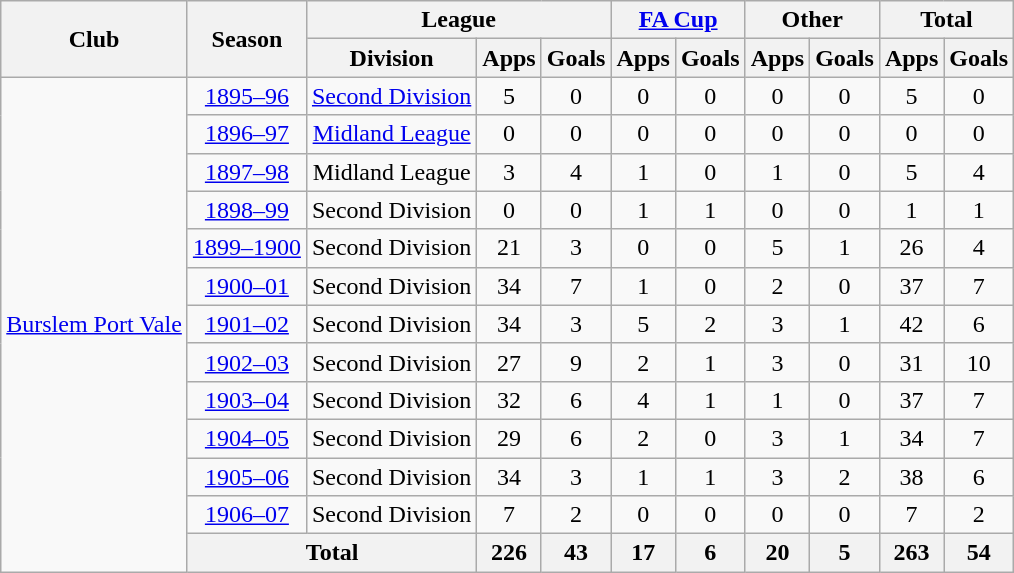<table class="wikitable" style="text-align:center">
<tr>
<th rowspan="2">Club</th>
<th rowspan="2">Season</th>
<th colspan="3">League</th>
<th colspan="2"><a href='#'>FA Cup</a></th>
<th colspan="2">Other</th>
<th colspan="2">Total</th>
</tr>
<tr>
<th>Division</th>
<th>Apps</th>
<th>Goals</th>
<th>Apps</th>
<th>Goals</th>
<th>Apps</th>
<th>Goals</th>
<th>Apps</th>
<th>Goals</th>
</tr>
<tr>
<td rowspan="13"><a href='#'>Burslem Port Vale</a></td>
<td><a href='#'>1895–96</a></td>
<td><a href='#'>Second Division</a></td>
<td>5</td>
<td>0</td>
<td>0</td>
<td>0</td>
<td>0</td>
<td>0</td>
<td>5</td>
<td>0</td>
</tr>
<tr>
<td><a href='#'>1896–97</a></td>
<td><a href='#'>Midland League</a></td>
<td>0</td>
<td>0</td>
<td>0</td>
<td>0</td>
<td>0</td>
<td>0</td>
<td>0</td>
<td>0</td>
</tr>
<tr>
<td><a href='#'>1897–98</a></td>
<td>Midland League</td>
<td>3</td>
<td>4</td>
<td>1</td>
<td>0</td>
<td>1</td>
<td>0</td>
<td>5</td>
<td>4</td>
</tr>
<tr>
<td><a href='#'>1898–99</a></td>
<td>Second Division</td>
<td>0</td>
<td>0</td>
<td>1</td>
<td>1</td>
<td>0</td>
<td>0</td>
<td>1</td>
<td>1</td>
</tr>
<tr>
<td><a href='#'>1899–1900</a></td>
<td>Second Division</td>
<td>21</td>
<td>3</td>
<td>0</td>
<td>0</td>
<td>5</td>
<td>1</td>
<td>26</td>
<td>4</td>
</tr>
<tr>
<td><a href='#'>1900–01</a></td>
<td>Second Division</td>
<td>34</td>
<td>7</td>
<td>1</td>
<td>0</td>
<td>2</td>
<td>0</td>
<td>37</td>
<td>7</td>
</tr>
<tr>
<td><a href='#'>1901–02</a></td>
<td>Second Division</td>
<td>34</td>
<td>3</td>
<td>5</td>
<td>2</td>
<td>3</td>
<td>1</td>
<td>42</td>
<td>6</td>
</tr>
<tr>
<td><a href='#'>1902–03</a></td>
<td>Second Division</td>
<td>27</td>
<td>9</td>
<td>2</td>
<td>1</td>
<td>3</td>
<td>0</td>
<td>31</td>
<td>10</td>
</tr>
<tr>
<td><a href='#'>1903–04</a></td>
<td>Second Division</td>
<td>32</td>
<td>6</td>
<td>4</td>
<td>1</td>
<td>1</td>
<td>0</td>
<td>37</td>
<td>7</td>
</tr>
<tr>
<td><a href='#'>1904–05</a></td>
<td>Second Division</td>
<td>29</td>
<td>6</td>
<td>2</td>
<td>0</td>
<td>3</td>
<td>1</td>
<td>34</td>
<td>7</td>
</tr>
<tr>
<td><a href='#'>1905–06</a></td>
<td>Second Division</td>
<td>34</td>
<td>3</td>
<td>1</td>
<td>1</td>
<td>3</td>
<td>2</td>
<td>38</td>
<td>6</td>
</tr>
<tr>
<td><a href='#'>1906–07</a></td>
<td>Second Division</td>
<td>7</td>
<td>2</td>
<td>0</td>
<td>0</td>
<td>0</td>
<td>0</td>
<td>7</td>
<td>2</td>
</tr>
<tr>
<th colspan="2">Total</th>
<th>226</th>
<th>43</th>
<th>17</th>
<th>6</th>
<th>20</th>
<th>5</th>
<th>263</th>
<th>54</th>
</tr>
</table>
